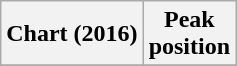<table class="wikitable plainrowheaders" style="text-align:center">
<tr>
<th scope="col">Chart (2016)</th>
<th scope="col">Peak<br>position</th>
</tr>
<tr>
</tr>
</table>
